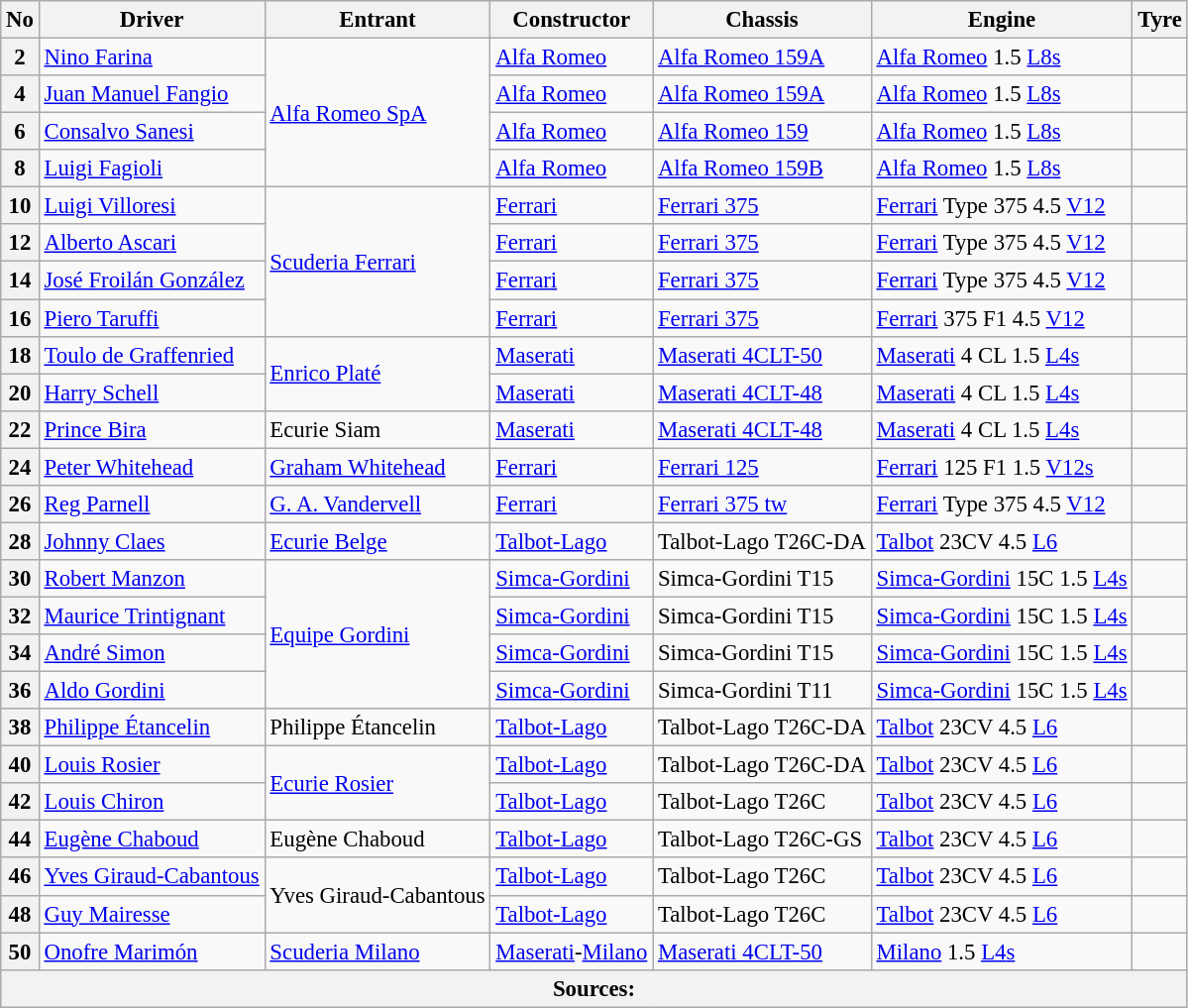<table class="wikitable sortable" style="font-size: 95%;">
<tr>
<th>No</th>
<th>Driver</th>
<th>Entrant</th>
<th>Constructor</th>
<th>Chassis</th>
<th>Engine</th>
<th>Tyre</th>
</tr>
<tr>
<th>2</th>
<td> <a href='#'>Nino Farina</a></td>
<td rowspan=4><a href='#'>Alfa Romeo SpA</a></td>
<td><a href='#'>Alfa Romeo</a></td>
<td><a href='#'>Alfa Romeo 159A</a></td>
<td><a href='#'>Alfa Romeo</a> 1.5 <a href='#'>L8</a><a href='#'>s</a></td>
<td align="center"></td>
</tr>
<tr>
<th>4</th>
<td> <a href='#'>Juan Manuel Fangio</a></td>
<td><a href='#'>Alfa Romeo</a></td>
<td><a href='#'>Alfa Romeo 159A</a></td>
<td><a href='#'>Alfa Romeo</a> 1.5 <a href='#'>L8</a><a href='#'>s</a></td>
<td align="center"></td>
</tr>
<tr>
<th>6</th>
<td> <a href='#'>Consalvo Sanesi</a></td>
<td><a href='#'>Alfa Romeo</a></td>
<td><a href='#'>Alfa Romeo 159</a></td>
<td><a href='#'>Alfa Romeo</a> 1.5 <a href='#'>L8</a><a href='#'>s</a></td>
<td align="center"></td>
</tr>
<tr>
<th>8</th>
<td> <a href='#'>Luigi Fagioli</a></td>
<td><a href='#'>Alfa Romeo</a></td>
<td><a href='#'>Alfa Romeo 159B</a></td>
<td><a href='#'>Alfa Romeo</a> 1.5 <a href='#'>L8</a><a href='#'>s</a></td>
<td align="center"></td>
</tr>
<tr>
<th>10</th>
<td> <a href='#'>Luigi Villoresi</a></td>
<td rowspan=4><a href='#'>Scuderia Ferrari</a></td>
<td><a href='#'>Ferrari</a></td>
<td><a href='#'>Ferrari 375</a></td>
<td><a href='#'>Ferrari</a> Type 375 4.5 <a href='#'>V12</a></td>
<td align="center"></td>
</tr>
<tr>
<th>12</th>
<td> <a href='#'>Alberto Ascari</a></td>
<td><a href='#'>Ferrari</a></td>
<td><a href='#'>Ferrari 375</a></td>
<td><a href='#'>Ferrari</a> Type 375 4.5 <a href='#'>V12</a></td>
<td align="center"></td>
</tr>
<tr>
<th>14</th>
<td> <a href='#'>José Froilán González</a></td>
<td><a href='#'>Ferrari</a></td>
<td><a href='#'>Ferrari 375</a></td>
<td><a href='#'>Ferrari</a> Type 375 4.5 <a href='#'>V12</a></td>
<td align="center"></td>
</tr>
<tr>
<th>16</th>
<td> <a href='#'>Piero Taruffi</a></td>
<td><a href='#'>Ferrari</a></td>
<td><a href='#'>Ferrari 375</a></td>
<td><a href='#'>Ferrari</a> 375 F1 4.5 <a href='#'>V12</a></td>
<td align="center"></td>
</tr>
<tr>
<th>18</th>
<td> <a href='#'>Toulo de Graffenried</a></td>
<td rowspan=2><a href='#'>Enrico Platé</a></td>
<td><a href='#'>Maserati</a></td>
<td><a href='#'>Maserati 4CLT-50</a></td>
<td><a href='#'>Maserati</a> 4 CL 1.5 <a href='#'>L4</a><a href='#'>s</a></td>
<td align="center"></td>
</tr>
<tr>
<th>20</th>
<td> <a href='#'>Harry Schell</a></td>
<td><a href='#'>Maserati</a></td>
<td><a href='#'>Maserati 4CLT-48</a></td>
<td><a href='#'>Maserati</a> 4 CL 1.5 <a href='#'>L4</a><a href='#'>s</a></td>
<td align="center"></td>
</tr>
<tr>
<th>22</th>
<td> <a href='#'>Prince Bira</a></td>
<td>Ecurie Siam</td>
<td><a href='#'>Maserati</a></td>
<td><a href='#'>Maserati 4CLT-48</a></td>
<td><a href='#'>Maserati</a> 4 CL 1.5 <a href='#'>L4</a><a href='#'>s</a></td>
<td align="center"></td>
</tr>
<tr>
<th>24</th>
<td> <a href='#'>Peter Whitehead</a></td>
<td><a href='#'>Graham Whitehead</a></td>
<td><a href='#'>Ferrari</a></td>
<td><a href='#'>Ferrari 125</a></td>
<td><a href='#'>Ferrari</a> 125 F1 1.5 <a href='#'>V12</a><a href='#'>s</a></td>
<td align="center"></td>
</tr>
<tr>
<th>26</th>
<td> <a href='#'>Reg Parnell</a></td>
<td><a href='#'>G. A. Vandervell</a></td>
<td><a href='#'>Ferrari</a></td>
<td><a href='#'>Ferrari 375 tw</a></td>
<td><a href='#'>Ferrari</a> Type 375 4.5 <a href='#'>V12</a></td>
<td align="center"></td>
</tr>
<tr>
<th>28</th>
<td> <a href='#'>Johnny Claes</a></td>
<td><a href='#'>Ecurie Belge</a></td>
<td><a href='#'>Talbot-Lago</a></td>
<td>Talbot-Lago T26C-DA</td>
<td><a href='#'>Talbot</a> 23CV 4.5 <a href='#'>L6</a></td>
<td align="center"></td>
</tr>
<tr>
<th>30</th>
<td> <a href='#'>Robert Manzon</a></td>
<td rowspan=4><a href='#'>Equipe Gordini</a></td>
<td><a href='#'>Simca-Gordini</a></td>
<td>Simca-Gordini T15</td>
<td><a href='#'>Simca-Gordini</a> 15C 1.5 <a href='#'>L4</a><a href='#'>s</a></td>
<td align="center"></td>
</tr>
<tr>
<th>32</th>
<td> <a href='#'>Maurice Trintignant</a></td>
<td><a href='#'>Simca-Gordini</a></td>
<td>Simca-Gordini T15</td>
<td><a href='#'>Simca-Gordini</a> 15C 1.5 <a href='#'>L4</a><a href='#'>s</a></td>
<td align="center"></td>
</tr>
<tr>
<th>34</th>
<td> <a href='#'>André Simon</a></td>
<td><a href='#'>Simca-Gordini</a></td>
<td>Simca-Gordini T15</td>
<td><a href='#'>Simca-Gordini</a> 15C 1.5 <a href='#'>L4</a><a href='#'>s</a></td>
<td align="center"></td>
</tr>
<tr>
<th>36</th>
<td> <a href='#'>Aldo Gordini</a></td>
<td><a href='#'>Simca-Gordini</a></td>
<td>Simca-Gordini T11</td>
<td><a href='#'>Simca-Gordini</a> 15C 1.5 <a href='#'>L4</a><a href='#'>s</a></td>
<td align="center"></td>
</tr>
<tr>
<th>38</th>
<td> <a href='#'>Philippe Étancelin</a></td>
<td>Philippe Étancelin</td>
<td><a href='#'>Talbot-Lago</a></td>
<td>Talbot-Lago T26C-DA</td>
<td><a href='#'>Talbot</a> 23CV 4.5 <a href='#'>L6</a></td>
<td align="center"></td>
</tr>
<tr>
<th>40</th>
<td> <a href='#'>Louis Rosier</a></td>
<td rowspan=2><a href='#'>Ecurie Rosier</a></td>
<td><a href='#'>Talbot-Lago</a></td>
<td>Talbot-Lago T26C-DA</td>
<td><a href='#'>Talbot</a> 23CV 4.5 <a href='#'>L6</a></td>
<td align="center"></td>
</tr>
<tr>
<th>42</th>
<td> <a href='#'>Louis Chiron</a></td>
<td><a href='#'>Talbot-Lago</a></td>
<td>Talbot-Lago T26C</td>
<td><a href='#'>Talbot</a> 23CV 4.5 <a href='#'>L6</a></td>
<td align="center"></td>
</tr>
<tr>
<th>44</th>
<td> <a href='#'>Eugène Chaboud</a></td>
<td>Eugène Chaboud</td>
<td><a href='#'>Talbot-Lago</a></td>
<td>Talbot-Lago T26C-GS</td>
<td><a href='#'>Talbot</a> 23CV 4.5 <a href='#'>L6</a></td>
<td align="center"></td>
</tr>
<tr>
<th>46</th>
<td> <a href='#'>Yves Giraud-Cabantous</a></td>
<td rowspan=2>Yves Giraud-Cabantous</td>
<td><a href='#'>Talbot-Lago</a></td>
<td>Talbot-Lago T26C</td>
<td><a href='#'>Talbot</a> 23CV 4.5 <a href='#'>L6</a></td>
<td align="center"></td>
</tr>
<tr>
<th>48</th>
<td> <a href='#'>Guy Mairesse</a></td>
<td><a href='#'>Talbot-Lago</a></td>
<td>Talbot-Lago T26C</td>
<td><a href='#'>Talbot</a> 23CV 4.5 <a href='#'>L6</a></td>
<td align="center"></td>
</tr>
<tr>
<th>50</th>
<td> <a href='#'>Onofre Marimón</a></td>
<td><a href='#'>Scuderia Milano</a></td>
<td><a href='#'>Maserati</a>-<a href='#'>Milano</a></td>
<td><a href='#'>Maserati 4CLT-50</a></td>
<td><a href='#'>Milano</a> 1.5 <a href='#'>L4</a><a href='#'>s</a></td>
<td align="center"></td>
</tr>
<tr style="background-color:#E5E4E2" align="center">
<th colspan=7>Sources:</th>
</tr>
</table>
